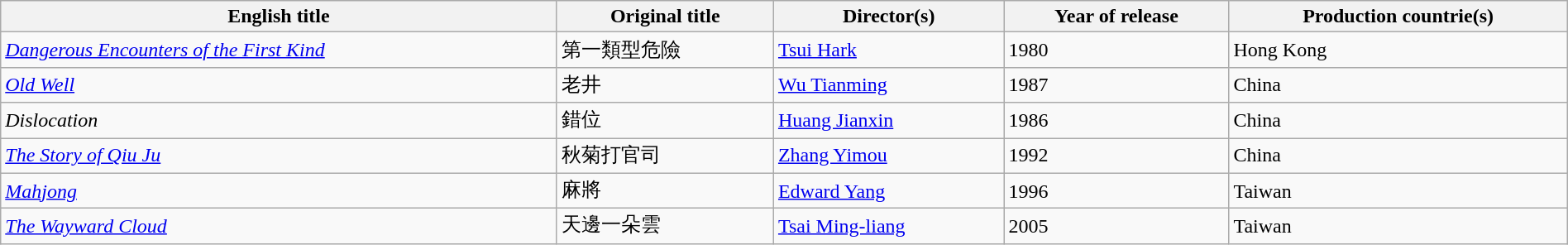<table class="sortable wikitable" style="width:100%; margin-bottom:4px" cellpadding="5">
<tr>
<th scope="col">English title</th>
<th scope="col">Original title</th>
<th scope="col">Director(s)</th>
<th scope="col">Year of release</th>
<th scope="col">Production countrie(s)</th>
</tr>
<tr>
<td><em><a href='#'>Dangerous Encounters of the First Kind</a></em></td>
<td>第一類型危險</td>
<td><a href='#'>Tsui Hark</a></td>
<td>1980</td>
<td>Hong Kong</td>
</tr>
<tr>
<td><em><a href='#'>Old Well</a></em></td>
<td>老井</td>
<td><a href='#'>Wu Tianming</a></td>
<td>1987</td>
<td>China</td>
</tr>
<tr>
<td><em>Dislocation</em></td>
<td>錯位</td>
<td><a href='#'>Huang Jianxin</a></td>
<td>1986</td>
<td>China</td>
</tr>
<tr>
<td><em><a href='#'>The Story of Qiu Ju</a></em></td>
<td>秋菊打官司</td>
<td><a href='#'>Zhang Yimou</a></td>
<td>1992</td>
<td>China</td>
</tr>
<tr>
<td><em><a href='#'>Mahjong</a></em></td>
<td>麻將</td>
<td><a href='#'>Edward Yang</a></td>
<td>1996</td>
<td>Taiwan</td>
</tr>
<tr>
<td><em><a href='#'>The Wayward Cloud</a></em></td>
<td>天邊一朵雲</td>
<td><a href='#'>Tsai Ming-liang</a></td>
<td>2005</td>
<td>Taiwan</td>
</tr>
</table>
